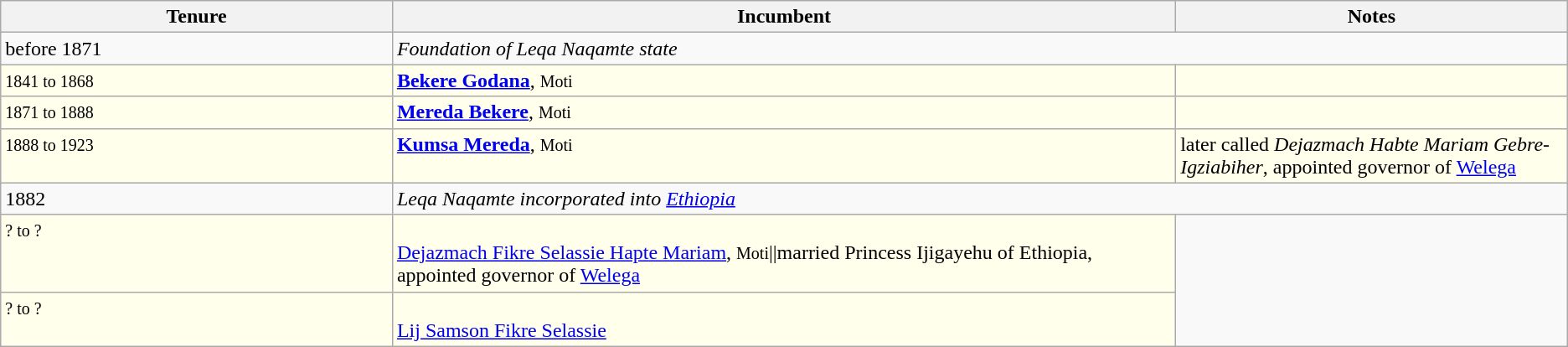<table class="wikitable">
<tr align=left>
<th width="20%">Tenure</th>
<th width="40%">Incumbent</th>
<th width="20%">Notes</th>
</tr>
<tr valign=top>
<td>before 1871</td>
<td colspan="2"><em>Foundation of Leqa Naqamte state</em></td>
</tr>
<tr valign=top bgcolor="#ffffec">
<td><small>1841 to 1868</small></td>
<td><strong><a href='#'>Bekere Godana</a></strong>, <small>Moti</small></td>
<td></td>
</tr>
<tr valign=top bgcolor="#ffffec">
<td><small>1871 to 1888</small></td>
<td><strong><a href='#'>Mereda Bekere</a></strong>, <small>Moti</small></td>
<td></td>
</tr>
<tr valign=top bgcolor="#ffffec">
<td><small>1888 to 1923</small></td>
<td><strong><a href='#'>Kumsa Mereda</a></strong>, <small>Moti</small></td>
<td>later called <em>Dejazmach Habte Mariam Gebre-Igziabiher</em>, appointed governor of <a href='#'>Welega</a></td>
</tr>
<tr valign=top>
<td>1882</td>
<td colspan="2"><em>Leqa Naqamte incorporated into <a href='#'>Ethiopia</a></em></td>
</tr>
<tr valign=top bgcolor="#ffffec">
<td><small>? to ?</small></td>
<td><br><a href='#'>Dejazmach Fikre Selassie Hapte Mariam</a>, 
<small>Moti</small>||married Princess Ijigayehu of Ethiopia, appointed governor of <a href='#'>Welega</a></td>
</tr>
<tr valign=top bgcolor="#ffffec">
<td><small>? to ?</small></td>
<td><br><a href='#'>Lij Samson Fikre Selassie</a></td>
</tr>
</table>
